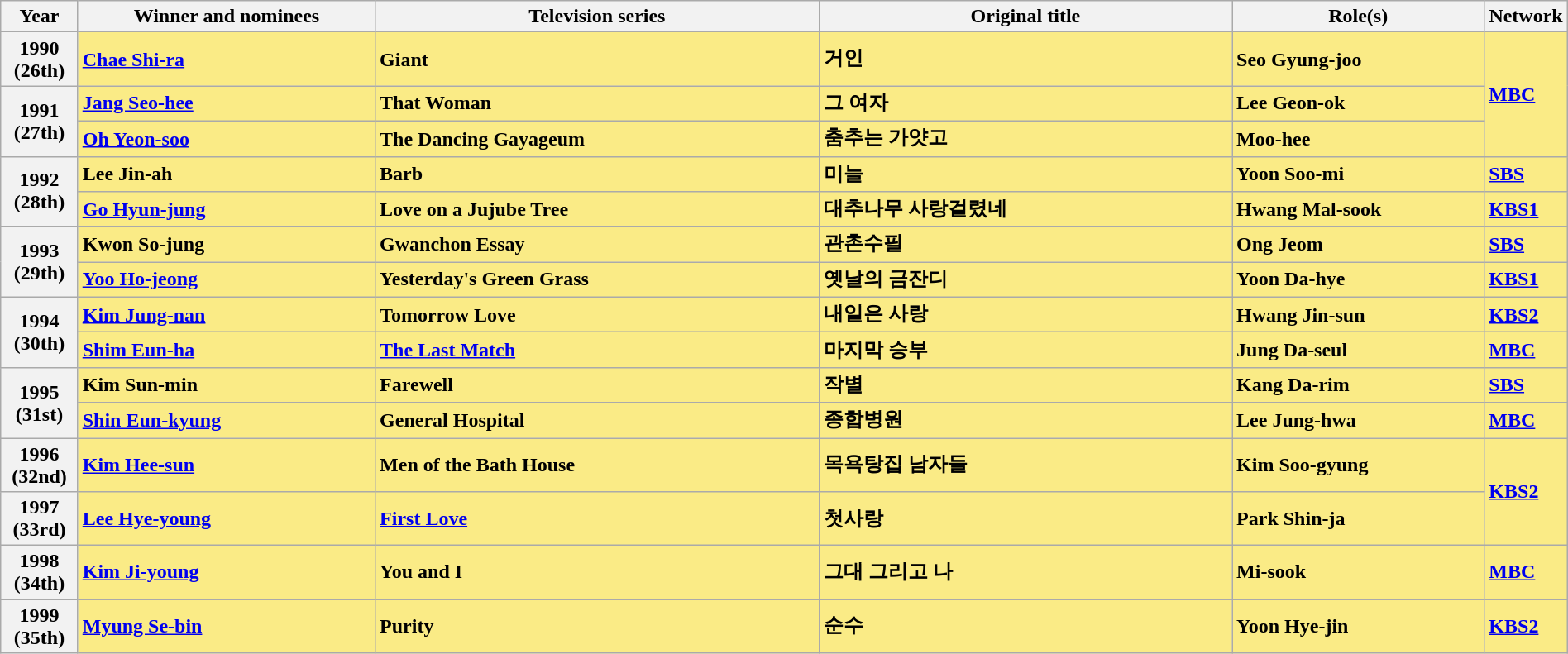<table class="wikitable" style="width:100%;" cellpadding="6">
<tr>
<th style="width:5%;">Year</th>
<th style="width:20%;">Winner and nominees</th>
<th style="width:30%;">Television series</th>
<th style="width:28%;">Original title</th>
<th style="width:20%;">Role(s)</th>
<th style="width:5%;">Network</th>
</tr>
<tr>
<th>1990<br>(26th)</th>
<td style="background:#FAEB86;"><strong><a href='#'>Chae Shi-ra</a> </strong></td>
<td style="background:#FAEB86;"><strong>Giant</strong></td>
<td style="background:#FAEB86;"><strong>거인</strong></td>
<td style="background:#FAEB86;"><strong>Seo Gyung-joo</strong></td>
<td rowspan="3" style="background:#FAEB86;"><strong><a href='#'>MBC</a></strong></td>
</tr>
<tr>
<th rowspan="2">1991<br>(27th)</th>
<td style="background:#FAEB86;"><strong><a href='#'>Jang Seo-hee</a> </strong></td>
<td style="background:#FAEB86;"><strong>That Woman</strong></td>
<td style="background:#FAEB86;"><strong>그 여자</strong></td>
<td style="background:#FAEB86;"><strong>Lee Geon-ok</strong></td>
</tr>
<tr>
<td style="background:#FAEB86;"><strong><a href='#'>Oh Yeon-soo</a> </strong></td>
<td style="background:#FAEB86;"><strong>The Dancing Gayageum</strong></td>
<td style="background:#FAEB86;"><strong>춤추는 가얏고</strong></td>
<td style="background:#FAEB86;"><strong>Moo-hee</strong></td>
</tr>
<tr>
<th rowspan="2">1992<br>(28th)</th>
<td style="background:#FAEB86;"><strong>Lee Jin-ah </strong></td>
<td style="background:#FAEB86;"><strong>Barb</strong></td>
<td style="background:#FAEB86;"><strong>미늘</strong></td>
<td style="background:#FAEB86;"><strong>Yoon Soo-mi</strong></td>
<td style="background:#FAEB86;"><strong><a href='#'>SBS</a></strong></td>
</tr>
<tr>
<td style="background:#FAEB86;"><strong><a href='#'>Go Hyun-jung</a> </strong></td>
<td style="background:#FAEB86;"><strong>Love on a Jujube Tree</strong></td>
<td style="background:#FAEB86;"><strong>대추나무 사랑걸렸네</strong></td>
<td style="background:#FAEB86;"><strong>Hwang Mal-sook</strong></td>
<td style="background:#FAEB86;"><strong><a href='#'>KBS1</a></strong></td>
</tr>
<tr>
<th rowspan="2">1993<br>(29th)</th>
<td style="background:#FAEB86;"><strong>Kwon So-jung </strong></td>
<td style="background:#FAEB86;"><strong>Gwanchon Essay</strong></td>
<td style="background:#FAEB86;"><strong>관촌수필</strong></td>
<td style="background:#FAEB86;"><strong>Ong Jeom</strong></td>
<td style="background:#FAEB86;"><strong><a href='#'>SBS</a></strong></td>
</tr>
<tr>
<td style="background:#FAEB86;"><strong><a href='#'>Yoo Ho-jeong</a> </strong></td>
<td style="background:#FAEB86;"><strong>Yesterday's Green Grass</strong></td>
<td style="background:#FAEB86;"><strong>옛날의 금잔디</strong></td>
<td style="background:#FAEB86;"><strong>Yoon Da-hye</strong></td>
<td style="background:#FAEB86;"><strong><a href='#'>KBS1</a></strong></td>
</tr>
<tr>
<th rowspan="2">1994<br>(30th)</th>
<td style="background:#FAEB86;"><strong><a href='#'>Kim Jung-nan</a> </strong></td>
<td style="background:#FAEB86;"><strong>Tomorrow Love</strong></td>
<td style="background:#FAEB86;"><strong>내일은 사랑</strong></td>
<td style="background:#FAEB86;"><strong>Hwang Jin-sun</strong></td>
<td style="background:#FAEB86;"><strong><a href='#'>KBS2</a></strong></td>
</tr>
<tr>
<td style="background:#FAEB86;"><strong><a href='#'>Shim Eun-ha</a> </strong></td>
<td style="background:#FAEB86;"><strong><a href='#'>The Last Match</a></strong></td>
<td style="background:#FAEB86;"><strong>마지막 승부</strong></td>
<td style="background:#FAEB86;"><strong>Jung Da-seul</strong></td>
<td style="background:#FAEB86;"><strong><a href='#'>MBC</a></strong></td>
</tr>
<tr>
<th rowspan="2">1995<br>(31st)</th>
<td style="background:#FAEB86;"><strong>Kim Sun-min </strong></td>
<td style="background:#FAEB86;"><strong>Farewell</strong></td>
<td style="background:#FAEB86;"><strong>작별</strong></td>
<td style="background:#FAEB86;"><strong>Kang Da-rim</strong></td>
<td style="background:#FAEB86;"><strong><a href='#'>SBS</a></strong></td>
</tr>
<tr>
<td style="background:#FAEB86;"><strong><a href='#'>Shin Eun-kyung</a> </strong></td>
<td style="background:#FAEB86;"><strong>General Hospital</strong></td>
<td style="background:#FAEB86;"><strong>종합병원</strong></td>
<td style="background:#FAEB86;"><strong>Lee Jung-hwa</strong></td>
<td style="background:#FAEB86;"><strong><a href='#'>MBC</a></strong></td>
</tr>
<tr>
<th>1996<br>(32nd)</th>
<td style="background:#FAEB86;"><strong><a href='#'>Kim Hee-sun</a> </strong></td>
<td style="background:#FAEB86;"><strong>Men of the Bath House</strong></td>
<td style="background:#FAEB86;"><strong>목욕탕집 남자들</strong></td>
<td style="background:#FAEB86;"><strong>Kim Soo-gyung</strong></td>
<td rowspan="2" style="background:#FAEB86;"><strong><a href='#'>KBS2</a></strong></td>
</tr>
<tr>
<th>1997<br>(33rd)</th>
<td style="background:#FAEB86;"><strong><a href='#'>Lee Hye-young</a> </strong></td>
<td style="background:#FAEB86;"><a href='#'><strong>First Love</strong></a></td>
<td style="background:#FAEB86;"><strong>첫사랑</strong></td>
<td style="background:#FAEB86;"><strong>Park Shin-ja</strong></td>
</tr>
<tr>
<th>1998<br>(34th)</th>
<td style="background:#FAEB86;"><strong><a href='#'>Kim Ji-young</a> </strong></td>
<td style="background:#FAEB86;"><strong>You and I</strong></td>
<td style="background:#FAEB86;"><strong>그대 그리고 나</strong></td>
<td style="background:#FAEB86;"><strong>Mi-sook</strong></td>
<td style="background:#FAEB86;"><strong><a href='#'>MBC</a></strong></td>
</tr>
<tr>
<th>1999<br>(35th)</th>
<td style="background:#FAEB86;"><strong><a href='#'>Myung Se-bin</a> </strong></td>
<td style="background:#FAEB86;"><strong>Purity</strong></td>
<td style="background:#FAEB86;"><strong>순수</strong></td>
<td style="background:#FAEB86;"><strong>Yoon Hye-jin</strong></td>
<td style="background:#FAEB86;"><strong><a href='#'>KBS2</a></strong></td>
</tr>
</table>
